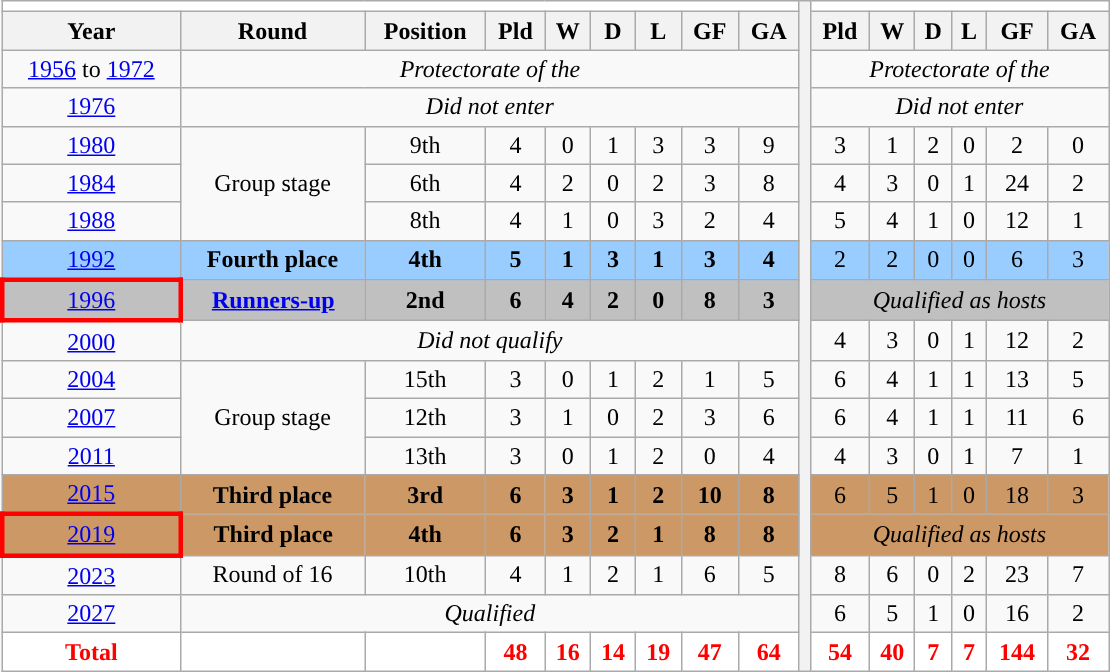<table class="wikitable" style="text-align: center">
<tr>
<th colspan="9" style="background:#ffffff;"><a href='#'></a> </th>
<th rowspan="18" style="width:1%;"></th>
<th colspan="6" style="background: #ffffff;"><a href='#'></a> </th>
</tr>
<tr>
<th>Year</th>
<th>Round</th>
<th>Position</th>
<th>Pld</th>
<th>W</th>
<th>D</th>
<th>L</th>
<th>GF</th>
<th>GA</th>
<th>Pld</th>
<th>W</th>
<th>D</th>
<th>L</th>
<th>GF</th>
<th>GA</th>
</tr>
<tr>
<td> <a href='#'>1956</a> to  <a href='#'>1972</a></td>
<td colspan="8"><em>Protectorate of the </em></td>
<td colspan="6"><em>Protectorate  of the </em></td>
</tr>
<tr>
<td> <a href='#'>1976</a></td>
<td colspan="8"><em>Did not enter</em></td>
<td colspan="6"><em>Did not enter</em></td>
</tr>
<tr>
<td> <a href='#'>1980</a></td>
<td rowspan=3>Group stage</td>
<td>9th</td>
<td>4</td>
<td>0</td>
<td>1</td>
<td>3</td>
<td>3</td>
<td>9</td>
<td>3</td>
<td>1</td>
<td>2</td>
<td>0</td>
<td>2</td>
<td>0</td>
</tr>
<tr>
<td align=center> <a href='#'>1984</a></td>
<td>6th</td>
<td>4</td>
<td>2</td>
<td>0</td>
<td>2</td>
<td>3</td>
<td>8</td>
<td>4</td>
<td>3</td>
<td>0</td>
<td>1</td>
<td>24</td>
<td>2</td>
</tr>
<tr>
<td> <a href='#'>1988</a></td>
<td>8th</td>
<td>4</td>
<td>1</td>
<td>0</td>
<td>3</td>
<td>2</td>
<td>4</td>
<td>5</td>
<td>4</td>
<td>1</td>
<td>0</td>
<td>12</td>
<td>1</td>
</tr>
<tr style="background:#9acdff;">
<td align=center> <a href='#'>1992</a></td>
<td><strong>Fourth place</strong></td>
<td><strong>4th</strong></td>
<td><strong>5</strong></td>
<td><strong>1</strong></td>
<td><strong>3</strong></td>
<td><strong>1</strong></td>
<td><strong>3</strong></td>
<td><strong>4</strong></td>
<td>2</td>
<td>2</td>
<td>0</td>
<td>0</td>
<td>6</td>
<td>3</td>
</tr>
<tr bgcolor=Silver>
<td style="border: 3px solid red"> <a href='#'>1996</a></td>
<td><strong><a href='#'>Runners-up</a></strong></td>
<td><strong>2nd</strong></td>
<td><strong>6</strong></td>
<td><strong>4</strong></td>
<td><strong>2</strong></td>
<td><strong>0</strong></td>
<td><strong>8</strong></td>
<td><strong>3</strong></td>
<td colspan=6><em>Qualified as hosts</em></td>
</tr>
<tr>
<td> <a href='#'>2000</a></td>
<td colspan=8><em>Did not qualify</em></td>
<td>4</td>
<td>3</td>
<td>0</td>
<td>1</td>
<td>12</td>
<td>2</td>
</tr>
<tr>
<td> <a href='#'>2004</a></td>
<td rowspan=3>Group stage</td>
<td>15th</td>
<td>3</td>
<td>0</td>
<td>1</td>
<td>2</td>
<td>1</td>
<td>5</td>
<td>6</td>
<td>4</td>
<td>1</td>
<td>1</td>
<td>13</td>
<td>5</td>
</tr>
<tr>
<td>    <a href='#'>2007</a></td>
<td>12th</td>
<td>3</td>
<td>1</td>
<td>0</td>
<td>2</td>
<td>3</td>
<td>6</td>
<td>6</td>
<td>4</td>
<td>1</td>
<td>1</td>
<td>11</td>
<td>6</td>
</tr>
<tr>
<td> <a href='#'>2011</a></td>
<td>13th</td>
<td>3</td>
<td>0</td>
<td>1</td>
<td>2</td>
<td>0</td>
<td>4</td>
<td>4</td>
<td>3</td>
<td>0</td>
<td>1</td>
<td>7</td>
<td>1</td>
</tr>
<tr bgcolor="#cc9966">
<td> <a href='#'>2015</a></td>
<td><strong>Third place</strong></td>
<td><strong>3rd</strong></td>
<td><strong>6</strong></td>
<td><strong>3</strong></td>
<td><strong>1</strong></td>
<td><strong>2</strong></td>
<td><strong>10</strong></td>
<td><strong>8</strong></td>
<td>6</td>
<td>5</td>
<td>1</td>
<td>0</td>
<td>18</td>
<td>3</td>
</tr>
<tr bgcolor="#cc9966">
<td style="border: 3px solid red"> <a href='#'>2019</a></td>
<td><strong>Third place</strong></td>
<td><strong>4th</strong></td>
<td><strong>6</strong></td>
<td><strong>3</strong></td>
<td><strong>2</strong></td>
<td><strong>1</strong></td>
<td><strong>8</strong></td>
<td><strong>8</strong></td>
<td colspan=6><em>Qualified as hosts</em></td>
</tr>
<tr>
<td> <a href='#'>2023</a></td>
<td>Round of 16</td>
<td>10th</td>
<td>4</td>
<td>1</td>
<td>2</td>
<td>1</td>
<td>6</td>
<td>5</td>
<td>8</td>
<td>6</td>
<td>0</td>
<td>2</td>
<td>23</td>
<td>7</td>
</tr>
<tr>
<td> <a href='#'>2027</a></td>
<td colspan=8><em>Qualified</em></td>
<td>6</td>
<td>5</td>
<td>1</td>
<td>0</td>
<td>16</td>
<td>2</td>
</tr>
<tr style="color:red;">
<th style="background:#ffffff;"><strong>Total</strong></th>
<th style="background:#ffffff;"><strong></strong></th>
<th style="background:#ffffff;"><strong></strong></th>
<th style="background:#ffffff;"><strong>48</strong></th>
<th style="background:#ffffff;"><strong>16</strong></th>
<th style="background:#ffffff;"><strong>14</strong></th>
<th style="background:#ffffff;"><strong>19</strong></th>
<th style="background:#ffffff;"><strong>47</strong></th>
<th style="background:#ffffff;"><strong>64</strong></th>
<th style="background:#ffffff;"><strong>54</strong></th>
<th style="background:#ffffff;"><strong>40</strong></th>
<th style="background:#ffffff;"><strong>7</strong></th>
<th style="background:#ffffff;"><strong>7</strong></th>
<th style="background:#ffffff;"><strong>144</strong></th>
<th style="background:#ffffff;"><strong>32</strong></th>
</tr>
</table>
